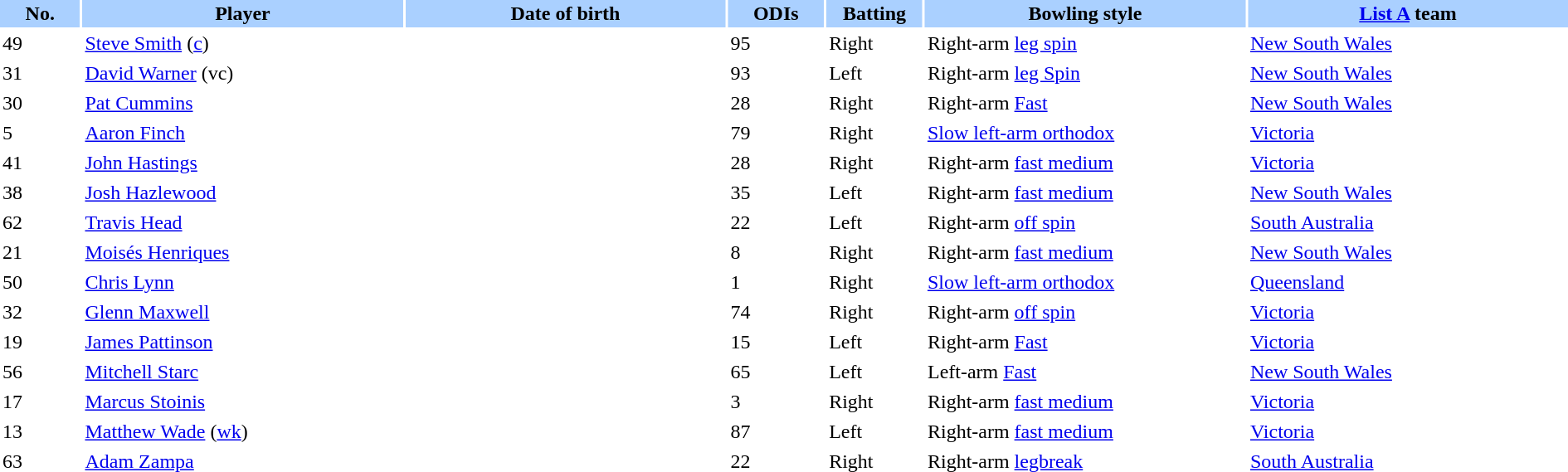<table border="0" cellspacing="2" cellpadding="2" style="width:100%;">
<tr style="background:#aad0ff;">
<th width=5%>No.</th>
<th width="20%">Player</th>
<th width=20%>Date of birth</th>
<th width=6%>ODIs</th>
<th width=6%>Batting</th>
<th width=20%>Bowling style</th>
<th width=20%><a href='#'>List A</a> team</th>
</tr>
<tr>
<td>49</td>
<td><a href='#'>Steve Smith</a> (<a href='#'>c</a>)</td>
<td></td>
<td>95</td>
<td>Right</td>
<td>Right-arm <a href='#'>leg spin</a></td>
<td> <a href='#'>New South Wales</a></td>
</tr>
<tr>
<td>31</td>
<td><a href='#'>David Warner</a> (vc)</td>
<td></td>
<td>93</td>
<td>Left</td>
<td>Right-arm <a href='#'>leg Spin</a></td>
<td> <a href='#'>New South Wales</a></td>
</tr>
<tr>
<td>30</td>
<td><a href='#'>Pat Cummins</a></td>
<td></td>
<td>28</td>
<td>Right</td>
<td>Right-arm <a href='#'>Fast</a></td>
<td> <a href='#'>New South Wales</a></td>
</tr>
<tr>
<td>5</td>
<td><a href='#'>Aaron Finch</a></td>
<td></td>
<td>79</td>
<td>Right</td>
<td><a href='#'>Slow left-arm orthodox</a></td>
<td> <a href='#'>Victoria</a></td>
</tr>
<tr>
<td>41</td>
<td><a href='#'>John Hastings</a></td>
<td></td>
<td>28</td>
<td>Right</td>
<td>Right-arm <a href='#'>fast medium</a></td>
<td>  <a href='#'>Victoria</a></td>
</tr>
<tr>
<td>38</td>
<td><a href='#'>Josh Hazlewood</a></td>
<td></td>
<td>35</td>
<td>Left</td>
<td>Right-arm <a href='#'>fast medium</a></td>
<td> <a href='#'>New South Wales</a></td>
</tr>
<tr>
<td>62</td>
<td><a href='#'>Travis Head</a></td>
<td></td>
<td>22</td>
<td>Left</td>
<td>Right-arm <a href='#'>off spin</a></td>
<td> <a href='#'>South Australia</a></td>
</tr>
<tr>
<td>21</td>
<td><a href='#'>Moisés Henriques</a></td>
<td></td>
<td>8</td>
<td>Right</td>
<td>Right-arm <a href='#'>fast medium</a></td>
<td> <a href='#'>New South Wales</a></td>
</tr>
<tr>
<td>50</td>
<td><a href='#'>Chris Lynn</a></td>
<td></td>
<td>1</td>
<td>Right</td>
<td><a href='#'>Slow left-arm orthodox</a></td>
<td> <a href='#'>Queensland</a></td>
</tr>
<tr>
<td>32</td>
<td><a href='#'>Glenn Maxwell</a></td>
<td></td>
<td>74</td>
<td>Right</td>
<td>Right-arm <a href='#'>off spin</a></td>
<td> <a href='#'>Victoria</a></td>
</tr>
<tr>
<td>19</td>
<td><a href='#'>James Pattinson</a></td>
<td></td>
<td>15</td>
<td>Left</td>
<td>Right-arm <a href='#'>Fast</a></td>
<td> <a href='#'>Victoria</a></td>
</tr>
<tr>
<td>56</td>
<td><a href='#'>Mitchell Starc</a></td>
<td></td>
<td>65</td>
<td>Left</td>
<td>Left-arm <a href='#'>Fast</a></td>
<td> <a href='#'>New South Wales</a></td>
</tr>
<tr>
<td>17</td>
<td><a href='#'>Marcus Stoinis</a></td>
<td></td>
<td>3</td>
<td>Right</td>
<td>Right-arm <a href='#'>fast medium</a></td>
<td> <a href='#'>Victoria</a></td>
</tr>
<tr>
<td>13</td>
<td><a href='#'>Matthew Wade</a> (<a href='#'>wk</a>)</td>
<td></td>
<td>87</td>
<td>Left</td>
<td>Right-arm <a href='#'>fast medium</a></td>
<td> <a href='#'>Victoria</a></td>
</tr>
<tr>
<td>63</td>
<td><a href='#'>Adam Zampa</a></td>
<td></td>
<td>22</td>
<td>Right</td>
<td>Right-arm <a href='#'>legbreak</a></td>
<td> <a href='#'>South Australia</a></td>
</tr>
</table>
